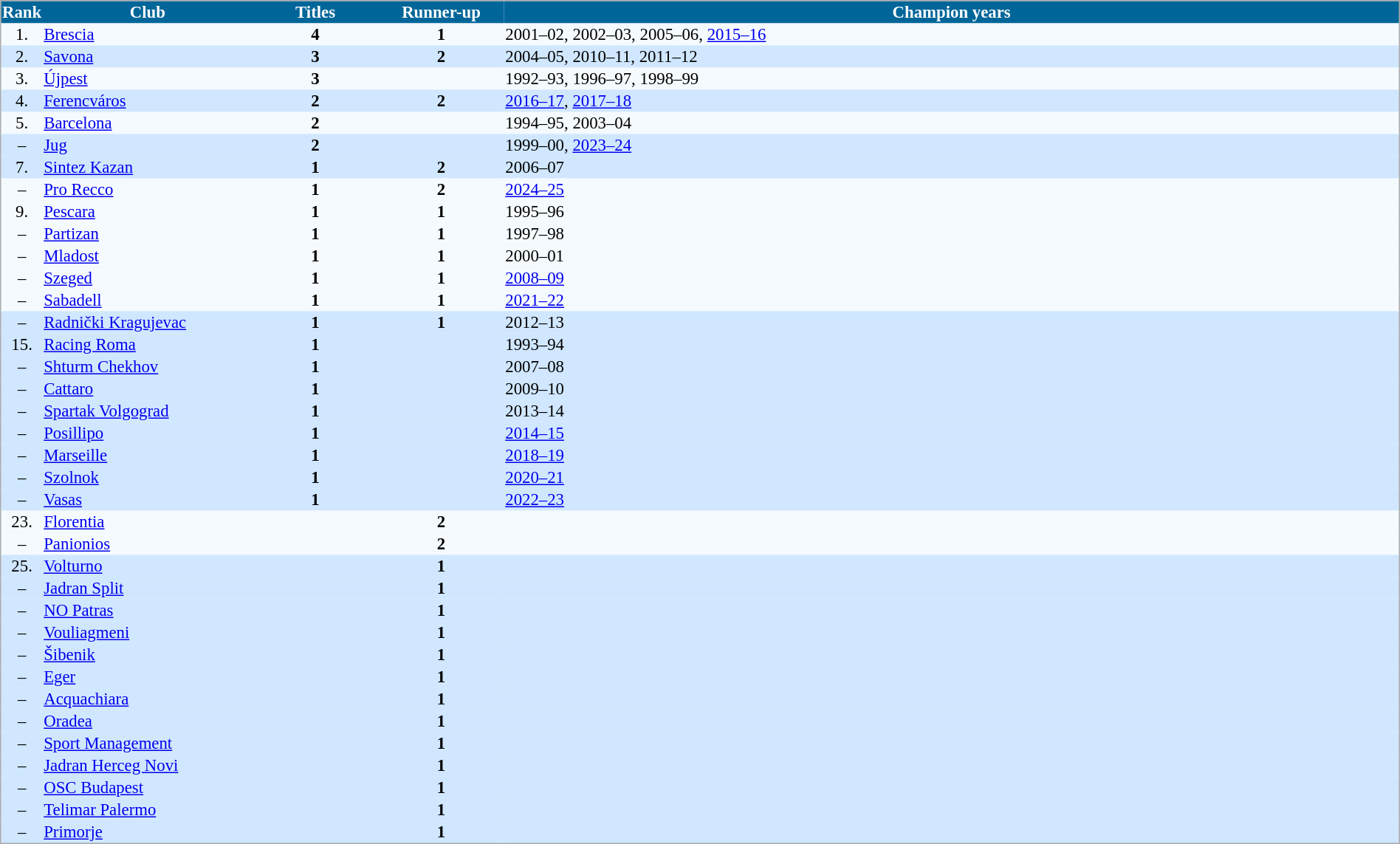<table cellspacing="0" style="background: #EBF5FF; border: 1px #aaa solid; border-collapse: collapse; font-size: 95%;" width=100%>
<tr bgcolor=#006699 style="color:white;">
<th width=3%>Rank</th>
<th width=15%>Club</th>
<th width=9%>Titles</th>
<th width=9%>Runner-up</th>
<th width=64%>Champion years</th>
</tr>
<tr bgcolor=#F5FAFF>
<td align=center>1.</td>
<td> <a href='#'>Brescia</a></td>
<td align=center><strong>4</strong></td>
<td align=center><strong>1</strong></td>
<td>2001–02, 2002–03, 2005–06, <a href='#'>2015–16</a></td>
</tr>
<tr bgcolor=#D0E7FF>
<td align=center>2.</td>
<td> <a href='#'>Savona</a></td>
<td align=center><strong>3</strong></td>
<td align=center><strong>2</strong></td>
<td>2004–05, 2010–11, 2011–12</td>
</tr>
<tr bgcolor=#F5FAFF>
<td align=center>3.</td>
<td> <a href='#'>Újpest</a></td>
<td align=center><strong>3</strong></td>
<td align=center></td>
<td>1992–93, 1996–97, 1998–99</td>
</tr>
<tr bgcolor=#D0E7FF>
<td align=center>4.</td>
<td> <a href='#'>Ferencváros</a></td>
<td align=center><strong>2</strong></td>
<td align=center><strong>2</strong></td>
<td><a href='#'>2016–17</a>, <a href='#'>2017–18</a></td>
</tr>
<tr bgcolor=#F5FAFF>
<td align=center>5.</td>
<td> <a href='#'>Barcelona</a></td>
<td align=center><strong>2</strong></td>
<td align=center></td>
<td>1994–95, 2003–04</td>
</tr>
<tr bgcolor=#D0E7FF>
<td align=center>–</td>
<td> <a href='#'>Jug</a></td>
<td align=center><strong>2</strong></td>
<td align=center></td>
<td>1999–00, <a href='#'>2023–24</a></td>
</tr>
<tr bgcolor=#D0E7FF>
<td align=center>7.</td>
<td> <a href='#'>Sintez Kazan</a></td>
<td align=center><strong>1</strong></td>
<td align=center><strong>2</strong></td>
<td>2006–07</td>
</tr>
<tr bgcolor=#F5FAFF>
<td align=center>–</td>
<td> <a href='#'>Pro Recco</a></td>
<td align=center><strong>1</strong></td>
<td align=center><strong>2</strong></td>
<td><a href='#'>2024–25</a></td>
</tr>
<tr bgcolor=#F5FAFF>
<td align=center>9.</td>
<td> <a href='#'>Pescara</a></td>
<td align=center><strong>1</strong></td>
<td align=center><strong>1</strong></td>
<td>1995–96</td>
</tr>
<tr bgcolor=#F5FAFF>
<td align=center>–</td>
<td> <a href='#'>Partizan</a></td>
<td align=center><strong>1</strong></td>
<td align=center><strong>1</strong></td>
<td>1997–98</td>
</tr>
<tr bgcolor=#F5FAFF>
<td align=center>–</td>
<td> <a href='#'>Mladost</a></td>
<td align=center><strong>1</strong></td>
<td align=center><strong>1</strong></td>
<td>2000–01</td>
</tr>
<tr bgcolor=#F5FAFF>
<td align=center>–</td>
<td> <a href='#'>Szeged</a></td>
<td align=center><strong>1</strong></td>
<td align=center><strong>1</strong></td>
<td><a href='#'>2008–09</a></td>
</tr>
<tr bgcolor=#F5FAFF>
<td align=center>–</td>
<td> <a href='#'>Sabadell</a></td>
<td align=center><strong>1</strong></td>
<td align=center><strong>1</strong></td>
<td><a href='#'>2021–22</a></td>
</tr>
<tr bgcolor=#D0E7FF>
<td align=center>–</td>
<td> <a href='#'>Radnički Kragujevac</a></td>
<td align=center><strong>1</strong></td>
<td align=center><strong>1</strong></td>
<td>2012–13</td>
</tr>
<tr bgcolor=#D0E7FF>
<td align=center>15.</td>
<td> <a href='#'>Racing Roma</a></td>
<td align=center><strong>1</strong></td>
<td align=center></td>
<td>1993–94</td>
</tr>
<tr bgcolor=#D0E7FF>
<td align=center>–</td>
<td> <a href='#'>Shturm Chekhov</a></td>
<td align=center><strong>1</strong></td>
<td align=center></td>
<td>2007–08</td>
</tr>
<tr bgcolor=#D0E7FF>
<td align=center>–</td>
<td> <a href='#'>Cattaro</a></td>
<td align=center><strong>1</strong></td>
<td align=center></td>
<td>2009–10</td>
</tr>
<tr bgcolor=#D0E7FF>
<td align=center>–</td>
<td> <a href='#'>Spartak Volgograd</a></td>
<td align=center><strong>1</strong></td>
<td align=center></td>
<td>2013–14</td>
</tr>
<tr bgcolor=#D0E7FF>
<td align=center>–</td>
<td> <a href='#'>Posillipo</a></td>
<td align=center><strong>1</strong></td>
<td align=center></td>
<td><a href='#'>2014–15</a></td>
</tr>
<tr bgcolor=#D0E7FF>
<td align=center>–</td>
<td> <a href='#'>Marseille</a></td>
<td align=center><strong>1</strong></td>
<td align=center></td>
<td><a href='#'>2018–19</a></td>
</tr>
<tr bgcolor=#D0E7FF>
<td align=center>–</td>
<td> <a href='#'>Szolnok</a></td>
<td align=center><strong>1</strong></td>
<td align=center></td>
<td><a href='#'>2020–21</a></td>
</tr>
<tr bgcolor=#D0E7FF>
<td align=center>–</td>
<td> <a href='#'>Vasas</a></td>
<td align=center><strong>1</strong></td>
<td align=center></td>
<td><a href='#'>2022–23</a></td>
</tr>
<tr bgcolor=#F5FAFF>
<td align=center>23.</td>
<td> <a href='#'>Florentia</a></td>
<td align=center></td>
<td align=center><strong>2</strong></td>
<td></td>
</tr>
<tr bgcolor=#F5FAFF>
<td align=center>–</td>
<td> <a href='#'>Panionios</a></td>
<td align=center></td>
<td align=center><strong>2</strong></td>
<td></td>
</tr>
<tr bgcolor=#D0E7FF>
<td align=center>25.</td>
<td> <a href='#'>Volturno</a></td>
<td align=center></td>
<td align=center><strong>1</strong></td>
<td></td>
</tr>
<tr bgcolor=#D0E7FF>
<td align=center>–</td>
<td> <a href='#'>Jadran Split</a></td>
<td align=center></td>
<td align=center><strong>1</strong></td>
<td></td>
</tr>
<tr bgcolor=#D0E7FF>
<td align=center>–</td>
<td> <a href='#'>NO Patras</a></td>
<td align=center></td>
<td align=center><strong>1</strong></td>
<td></td>
</tr>
<tr bgcolor=#D0E7FF>
<td align=center>–</td>
<td> <a href='#'>Vouliagmeni</a></td>
<td align=center></td>
<td align=center><strong>1</strong></td>
<td></td>
</tr>
<tr bgcolor=#D0E7FF>
<td align=center>–</td>
<td> <a href='#'>Šibenik</a></td>
<td align=center></td>
<td align=center><strong>1</strong></td>
<td></td>
</tr>
<tr bgcolor=#D0E7FF>
<td align=center>–</td>
<td> <a href='#'>Eger</a></td>
<td align=center></td>
<td align=center><strong>1</strong></td>
<td></td>
</tr>
<tr bgcolor=#D0E7FF>
<td align=center>–</td>
<td> <a href='#'>Acquachiara</a></td>
<td align=center></td>
<td align=center><strong>1</strong></td>
<td></td>
</tr>
<tr bgcolor=#D0E7FF>
<td align=center>–</td>
<td> <a href='#'>Oradea</a></td>
<td align=center></td>
<td align=center><strong>1</strong></td>
<td></td>
</tr>
<tr bgcolor=#D0E7FF>
<td align=center>–</td>
<td> <a href='#'>Sport Management</a></td>
<td align=center></td>
<td align=center><strong>1</strong></td>
<td></td>
</tr>
<tr bgcolor=#D0E7FF>
<td align=center>–</td>
<td> <a href='#'>Jadran Herceg Novi</a></td>
<td align=center></td>
<td align=center><strong>1</strong></td>
<td></td>
</tr>
<tr bgcolor=#D0E7FF>
<td align=center>–</td>
<td> <a href='#'>OSC Budapest</a></td>
<td align=center></td>
<td align=center><strong>1</strong></td>
<td></td>
</tr>
<tr bgcolor=#D0E7FF>
<td align=center>–</td>
<td> <a href='#'>Telimar Palermo</a></td>
<td align=center></td>
<td align=center><strong>1</strong></td>
<td></td>
</tr>
<tr bgcolor=#D0E7FF>
<td align=center>–</td>
<td> <a href='#'>Primorje</a></td>
<td align=center></td>
<td align=center><strong>1</strong></td>
<td></td>
</tr>
</table>
